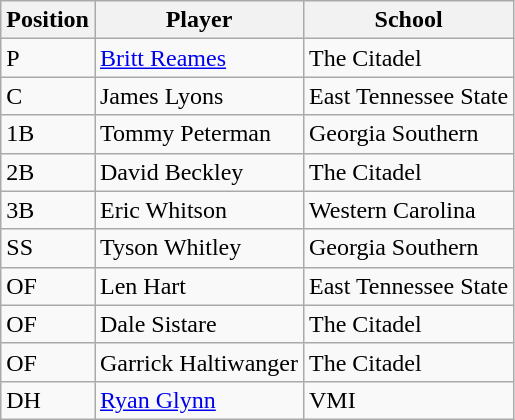<table class="wikitable">
<tr>
<th>Position</th>
<th>Player</th>
<th>School</th>
</tr>
<tr>
<td>P</td>
<td><a href='#'>Britt Reames</a></td>
<td>The Citadel</td>
</tr>
<tr>
<td>C</td>
<td>James Lyons</td>
<td>East Tennessee State</td>
</tr>
<tr>
<td>1B</td>
<td>Tommy Peterman</td>
<td>Georgia Southern</td>
</tr>
<tr>
<td>2B</td>
<td>David Beckley</td>
<td>The Citadel</td>
</tr>
<tr>
<td>3B</td>
<td>Eric Whitson</td>
<td>Western Carolina</td>
</tr>
<tr>
<td>SS</td>
<td>Tyson Whitley</td>
<td>Georgia Southern</td>
</tr>
<tr>
<td>OF</td>
<td>Len Hart</td>
<td>East Tennessee State</td>
</tr>
<tr>
<td>OF</td>
<td>Dale Sistare</td>
<td>The Citadel</td>
</tr>
<tr>
<td>OF</td>
<td>Garrick Haltiwanger</td>
<td>The Citadel</td>
</tr>
<tr>
<td>DH</td>
<td><a href='#'>Ryan Glynn</a></td>
<td>VMI</td>
</tr>
</table>
